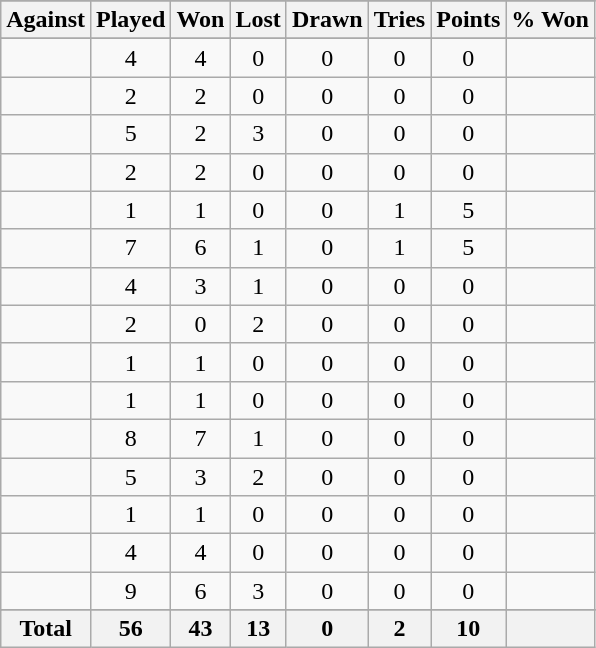<table class="sortable wikitable" style="text-align: center;">
<tr>
</tr>
<tr>
<th>Against</th>
<th>Played</th>
<th>Won</th>
<th>Lost</th>
<th>Drawn</th>
<th>Tries</th>
<th>Points</th>
<th>% Won</th>
</tr>
<tr bgcolor="#d0ffd0" align="center">
</tr>
<tr>
<td align="left"></td>
<td>4</td>
<td>4</td>
<td>0</td>
<td>0</td>
<td>0</td>
<td>0</td>
<td></td>
</tr>
<tr>
<td align="left"></td>
<td>2</td>
<td>2</td>
<td>0</td>
<td>0</td>
<td>0</td>
<td>0</td>
<td></td>
</tr>
<tr>
<td align="left"></td>
<td>5</td>
<td>2</td>
<td>3</td>
<td>0</td>
<td>0</td>
<td>0</td>
<td></td>
</tr>
<tr>
<td align="left"></td>
<td>2</td>
<td>2</td>
<td>0</td>
<td>0</td>
<td>0</td>
<td>0</td>
<td></td>
</tr>
<tr>
<td align="left"></td>
<td>1</td>
<td>1</td>
<td>0</td>
<td>0</td>
<td>1</td>
<td>5</td>
<td></td>
</tr>
<tr>
<td align="left"></td>
<td>7</td>
<td>6</td>
<td>1</td>
<td>0</td>
<td>1</td>
<td>5</td>
<td></td>
</tr>
<tr>
<td align="left"></td>
<td>4</td>
<td>3</td>
<td>1</td>
<td>0</td>
<td>0</td>
<td>0</td>
<td></td>
</tr>
<tr>
<td align="left"></td>
<td>2</td>
<td>0</td>
<td>2</td>
<td>0</td>
<td>0</td>
<td>0</td>
<td></td>
</tr>
<tr>
<td align="left"></td>
<td>1</td>
<td>1</td>
<td>0</td>
<td>0</td>
<td>0</td>
<td>0</td>
<td></td>
</tr>
<tr>
<td align="left"></td>
<td>1</td>
<td>1</td>
<td>0</td>
<td>0</td>
<td>0</td>
<td>0</td>
<td></td>
</tr>
<tr>
<td align="left"></td>
<td>8</td>
<td>7</td>
<td>1</td>
<td>0</td>
<td>0</td>
<td>0</td>
<td></td>
</tr>
<tr>
<td align="left"></td>
<td>5</td>
<td>3</td>
<td>2</td>
<td>0</td>
<td>0</td>
<td>0</td>
<td></td>
</tr>
<tr>
<td align="left"></td>
<td>1</td>
<td>1</td>
<td>0</td>
<td>0</td>
<td>0</td>
<td>0</td>
<td></td>
</tr>
<tr>
<td align="left"></td>
<td>4</td>
<td>4</td>
<td>0</td>
<td>0</td>
<td>0</td>
<td>0</td>
<td></td>
</tr>
<tr>
<td align="left"></td>
<td>9</td>
<td>6</td>
<td>3</td>
<td>0</td>
<td>0</td>
<td>0</td>
<td></td>
</tr>
<tr>
</tr>
<tr class="sortbottom">
<th>Total</th>
<th>56</th>
<th>43</th>
<th>13</th>
<th>0</th>
<th>2</th>
<th>10</th>
<th></th>
</tr>
</table>
